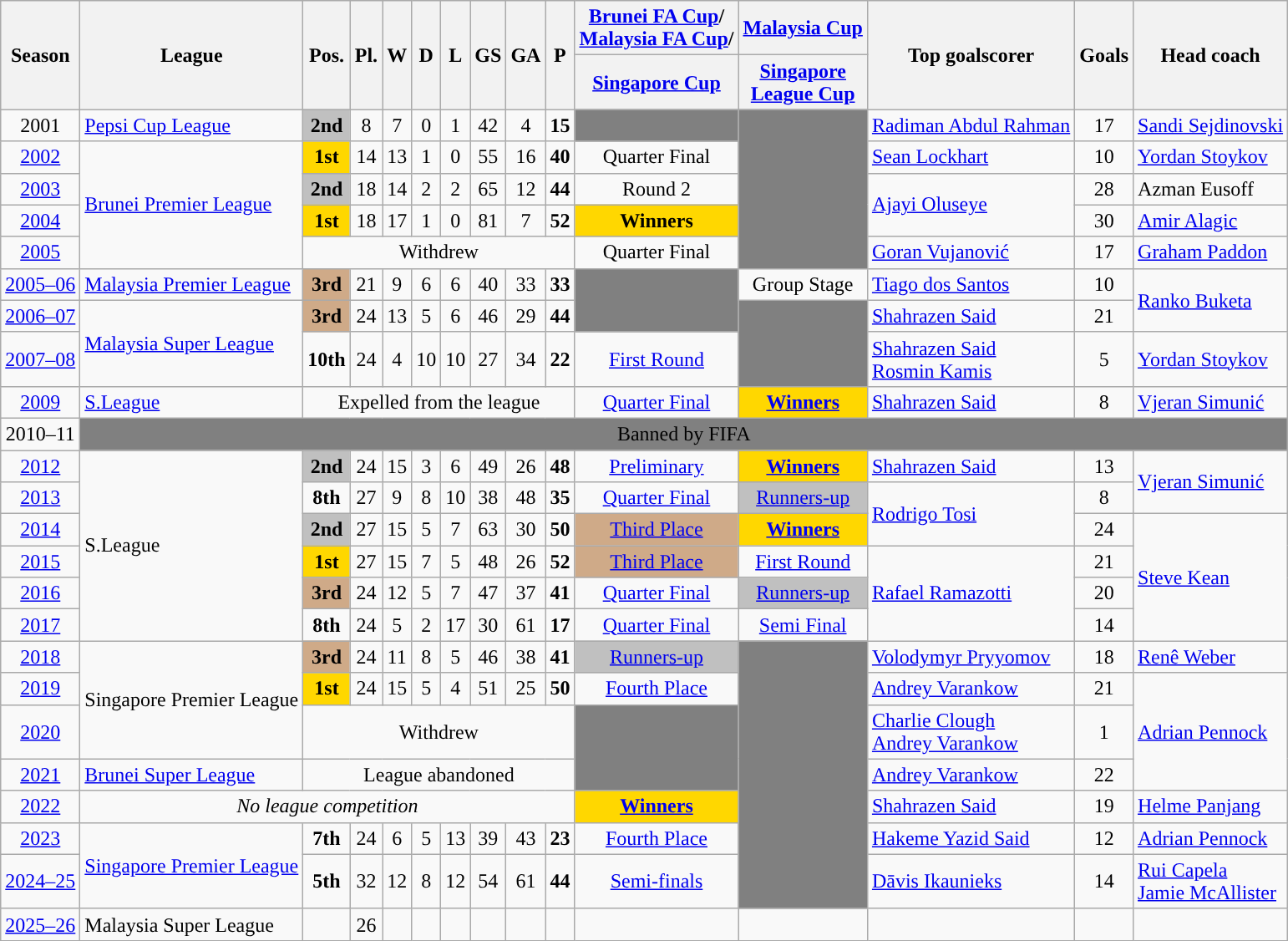<table class="wikitable">
<tr style="background:#efefef;">
<th rowspan="2">Season</th>
<th rowspan="2">League</th>
<th rowspan="2">Pos.</th>
<th rowspan="2">Pl.</th>
<th rowspan="2">W</th>
<th rowspan="2">D</th>
<th rowspan="2">L</th>
<th rowspan="2">GS</th>
<th rowspan="2">GA</th>
<th rowspan="2">P</th>
<th> <a href='#'>Brunei FA Cup</a>/<br> <a href='#'>Malaysia FA Cup</a>/</th>
<th> <a href='#'>Malaysia Cup</a></th>
<th rowspan="2">Top goalscorer</th>
<th rowspan="2">Goals</th>
<th rowspan="2">Head coach</th>
</tr>
<tr>
<th> <a href='#'>Singapore Cup</a></th>
<th> <a href='#'>Singapore<br>League Cup</a></th>
</tr>
<tr>
<td align=center>2001</td>
<td> <a href='#'>Pepsi Cup League</a></td>
<td style="text-align:center; background:silver;"><strong>2nd</strong></td>
<td align=center>8</td>
<td align=center>7</td>
<td align=center>0</td>
<td align=center>1</td>
<td align=center>42</td>
<td align=center>4</td>
<td align=center><strong>15</strong></td>
<td bgcolor=grey></td>
<td rowspan="5" bgcolor=grey></td>
<td rowspan="1"> <a href='#'>Radiman Abdul Rahman</a></td>
<td align=center>17</td>
<td> <a href='#'>Sandi Sejdinovski</a></td>
</tr>
<tr>
<td align=center><a href='#'>2002</a></td>
<td rowspan="4"> <a href='#'>Brunei Premier League</a></td>
<td style="text-align:center; background:gold;"><strong>1st</strong></td>
<td align=center>14</td>
<td align=center>13</td>
<td align=center>1</td>
<td align=center>0</td>
<td align=center>55</td>
<td align=center>16</td>
<td align=center><strong>40</strong></td>
<td style="text-align:center;">Quarter Final</td>
<td> <a href='#'>Sean Lockhart</a></td>
<td align=center>10</td>
<td> <a href='#'>Yordan Stoykov</a></td>
</tr>
<tr>
<td align=center><a href='#'>2003</a></td>
<td style="text-align:center; background:silver;"><strong>2nd</strong></td>
<td align=center>18</td>
<td align=center>14</td>
<td align=center>2</td>
<td align=center>2</td>
<td align=center>65</td>
<td align=center>12</td>
<td align=center><strong>44</strong></td>
<td style="text-align:center;">Round 2</td>
<td rowspan="2"> <a href='#'>Ajayi Oluseye</a></td>
<td align=center>28</td>
<td> Azman Eusoff</td>
</tr>
<tr>
<td align=center><a href='#'>2004</a></td>
<td style="text-align:center; background:gold;"><strong>1st</strong></td>
<td align=center>18</td>
<td align=center>17</td>
<td align=center>1</td>
<td align=center>0</td>
<td align=center>81</td>
<td align=center>7</td>
<td align=center><strong>52</strong></td>
<td style="text-align:center; background:gold;"><strong>Winners</strong></td>
<td align=center>30</td>
<td> <a href='#'>Amir Alagic</a></td>
</tr>
<tr>
<td align=center><a href='#'>2005</a></td>
<td style="text-align:center;" colspan=8>Withdrew</td>
<td style="text-align:center;">Quarter Final</td>
<td> <a href='#'>Goran Vujanović</a></td>
<td align=center>17</td>
<td> <a href='#'>Graham Paddon</a></td>
</tr>
<tr>
<td align=center><a href='#'>2005–06</a></td>
<td> <a href='#'>Malaysia Premier League</a></td>
<td style="text-align:center; background:#cfaa88"><strong>3rd</strong></td>
<td align=center>21</td>
<td align=center>9</td>
<td align=center>6</td>
<td align=center>6</td>
<td align=center>40</td>
<td align=center>33</td>
<td align=center><strong>33</strong></td>
<td rowspan="2" bgcolor=grey></td>
<td align=center>Group Stage</td>
<td> <a href='#'>Tiago dos Santos</a></td>
<td align=center>10</td>
<td rowspan="2"> <a href='#'>Ranko Buketa</a></td>
</tr>
<tr>
<td align=center><a href='#'>2006–07</a></td>
<td rowspan="2"> <a href='#'>Malaysia Super League</a></td>
<td style="text-align:center; background:#cfaa88"><strong>3rd</strong></td>
<td align=center>24</td>
<td align=center>13</td>
<td align=center>5</td>
<td align=center>6</td>
<td align=center>46</td>
<td align=center>29</td>
<td align=center><strong>44</strong></td>
<td rowspan="2" bgcolor=grey></td>
<td> <a href='#'>Shahrazen Said</a></td>
<td align=center>21</td>
</tr>
<tr>
<td align=center><a href='#'>2007–08</a></td>
<td style="text-align:center;"><strong>10th</strong></td>
<td align=center>24</td>
<td align=center>4</td>
<td align=center>10</td>
<td align=center>10</td>
<td align=center>27</td>
<td align=center>34</td>
<td align=center><strong>22</strong></td>
<td style="text-align:center;"><a href='#'>First Round</a></td>
<td> <a href='#'>Shahrazen Said</a><br> <a href='#'>Rosmin Kamis</a></td>
<td align=center>5</td>
<td> <a href='#'>Yordan Stoykov</a></td>
</tr>
<tr>
<td align=center><a href='#'>2009</a></td>
<td> <a href='#'>S.League</a></td>
<td align=center colspan="8">Expelled from the league</td>
<td align=center><a href='#'>Quarter Final</a></td>
<td style="text-align:center; background:gold;"><strong><a href='#'>Winners</a></strong></td>
<td> <a href='#'>Shahrazen Said</a></td>
<td align=center>8</td>
<td> <a href='#'>Vjeran Simunić</a></td>
</tr>
<tr>
<td align=center>2010–11</td>
<td bgcolor=grey align=center colspan="14">Banned by FIFA</td>
</tr>
<tr>
<td align=center><a href='#'>2012</a></td>
<td rowspan="6"> S.League</td>
<td style="text-align:center; background:silver;"><strong>2nd</strong></td>
<td align=center>24</td>
<td align=center>15</td>
<td align=center>3</td>
<td align=center>6</td>
<td align=center>49</td>
<td align=center>26</td>
<td align=center><strong>48</strong></td>
<td align=center><a href='#'>Preliminary</a></td>
<td style="text-align:center; background:gold;"><strong><a href='#'>Winners</a></strong></td>
<td> <a href='#'>Shahrazen Said</a></td>
<td align=center>13</td>
<td rowspan="2"> <a href='#'>Vjeran Simunić</a></td>
</tr>
<tr>
<td align=center><a href='#'>2013</a></td>
<td align=center><strong>8th</strong></td>
<td align=center>27</td>
<td align=center>9</td>
<td align=center>8</td>
<td align=center>10</td>
<td align=center>38</td>
<td align=center>48</td>
<td align=center><strong>35</strong></td>
<td align=center><a href='#'>Quarter Final</a></td>
<td style="text-align:center; background:silver;"><a href='#'>Runners-up</a></td>
<td rowspan="2"> <a href='#'>Rodrigo Tosi</a></td>
<td align=center>8</td>
</tr>
<tr>
<td align=center><a href='#'>2014</a></td>
<td style="text-align:center; background:silver;"><strong>2nd</strong></td>
<td align=center>27</td>
<td align=center>15</td>
<td align=center>5</td>
<td align=center>7</td>
<td align=center>63</td>
<td align=center>30</td>
<td align=center><strong>50</strong></td>
<td style="text-align:center; background:#cfaa88"><a href='#'>Third Place</a></td>
<td style="text-align:center; background:gold;"><strong><a href='#'>Winners</a></strong></td>
<td align=center>24</td>
<td rowspan="4"> <a href='#'>Steve Kean</a></td>
</tr>
<tr>
<td align=center><a href='#'>2015</a></td>
<td style="text-align:center; background:gold;"><strong>1st</strong></td>
<td align=center>27</td>
<td align=center>15</td>
<td align=center>7</td>
<td align=center>5</td>
<td align=center>48</td>
<td align=center>26</td>
<td align=center><strong>52</strong></td>
<td style="text-align:center; background:#cfaa88"><a href='#'>Third Place</a></td>
<td style="text-align:center;"><a href='#'>First Round</a></td>
<td rowspan="3"> <a href='#'>Rafael Ramazotti</a></td>
<td align=center>21</td>
</tr>
<tr>
<td align=center><a href='#'>2016</a></td>
<td style="text-align:center; background:#cfaa88"><strong>3rd</strong></td>
<td align=center>24</td>
<td align=center>12</td>
<td align=center>5</td>
<td align=center>7</td>
<td align=center>47</td>
<td align=center>37</td>
<td align=center><strong>41</strong></td>
<td align=center><a href='#'>Quarter Final</a></td>
<td style="text-align:center; background:silver;"><a href='#'>Runners-up</a></td>
<td align=center>20</td>
</tr>
<tr>
<td align=center><a href='#'>2017</a></td>
<td align=center><strong>8th</strong></td>
<td align=center>24</td>
<td align=center>5</td>
<td align=center>2</td>
<td align=center>17</td>
<td align=center>30</td>
<td align=center>61</td>
<td align=center><strong>17</strong></td>
<td align=center><a href='#'>Quarter Final</a></td>
<td style="text-align:center;"><a href='#'>Semi Final</a></td>
<td align=center>14</td>
</tr>
<tr>
<td align=center><a href='#'>2018</a></td>
<td rowspan="3"> Singapore Premier League</td>
<td style="text-align:center; background:#cfaa88"><strong>3rd</strong></td>
<td align=center>24</td>
<td align=center>11</td>
<td align=center>8</td>
<td align=center>5</td>
<td align=center>46</td>
<td align=center>38</td>
<td align=center><strong>41</strong></td>
<td style="text-align:center; background:silver;"><a href='#'>Runners-up</a></td>
<td rowspan="7"  bgcolor=grey></td>
<td> <a href='#'>Volodymyr Pryyomov</a></td>
<td align=center>18</td>
<td> <a href='#'>Renê Weber</a></td>
</tr>
<tr>
<td align=center><a href='#'>2019</a></td>
<td style="text-align:center; background:gold;"><strong>1st</strong></td>
<td align=center>24</td>
<td align=center>15</td>
<td align=center>5</td>
<td align=center>4</td>
<td align=center>51</td>
<td align=center>25</td>
<td align=center><strong>50</strong></td>
<td align=center><a href='#'>Fourth Place</a></td>
<td> <a href='#'>Andrey Varankow</a></td>
<td align=center>21</td>
<td rowspan="3"> <a href='#'>Adrian Pennock</a></td>
</tr>
<tr>
<td align=center><a href='#'>2020</a></td>
<td style="text-align:center;" colspan="8">Withdrew</td>
<td align=center bgcolor=grey rowspan="2"></td>
<td> <a href='#'>Charlie Clough</a><br> <a href='#'>Andrey Varankow</a></td>
<td align=center>1</td>
</tr>
<tr>
<td align=center><a href='#'>2021</a></td>
<td> <a href='#'>Brunei Super League</a></td>
<td style="text-align:center;" colspan=8>League abandoned</td>
<td> <a href='#'>Andrey Varankow</a></td>
<td align=center>22</td>
</tr>
<tr>
<td align=center><a href='#'>2022</a></td>
<td style="text-align:center;" colspan="9"><em>No league competition</em></td>
<td style="text-align:center; background:gold;"><strong><a href='#'>Winners</a></strong></td>
<td> <a href='#'>Shahrazen Said</a></td>
<td align=center>19</td>
<td> <a href='#'>Helme Panjang</a></td>
</tr>
<tr>
<td align=center><a href='#'>2023</a></td>
<td rowspan="2"> <a href='#'>Singapore Premier League</a></td>
<td align=center><strong>7th</strong></td>
<td align=center>24</td>
<td align=center>6</td>
<td align=center>5</td>
<td align=center>13</td>
<td align=center>39</td>
<td align=center>43</td>
<td align=center><strong>23</strong></td>
<td style="text-align:center;"><a href='#'>Fourth Place</a></td>
<td> <a href='#'>Hakeme Yazid Said</a></td>
<td align=center>12</td>
<td> <a href='#'>Adrian Pennock</a></td>
</tr>
<tr>
<td align=center><a href='#'>2024–25</a></td>
<td align=center><strong>5th</strong></td>
<td align=center>32</td>
<td align=center>12</td>
<td align=center>8</td>
<td align=center>12</td>
<td align=center>54</td>
<td align=center>61</td>
<td align=center><strong>44</strong></td>
<td style="text-align:center;"><a href='#'>Semi-finals</a></td>
<td> <a href='#'>Dāvis Ikaunieks</a></td>
<td align=center>14</td>
<td> <a href='#'>Rui Capela</a><br> <a href='#'>Jamie McAllister</a></td>
</tr>
<tr>
<td align=center><a href='#'>2025–26</a></td>
<td> Malaysia Super League</td>
<td align=center></td>
<td align=center>26</td>
<td align=center></td>
<td align=center></td>
<td align=center></td>
<td align=center></td>
<td align=center></td>
<td style="text-align:center;"></td>
<td></td>
<td></td>
<td></td>
<td align=center></td>
<td></td>
</tr>
</table>
